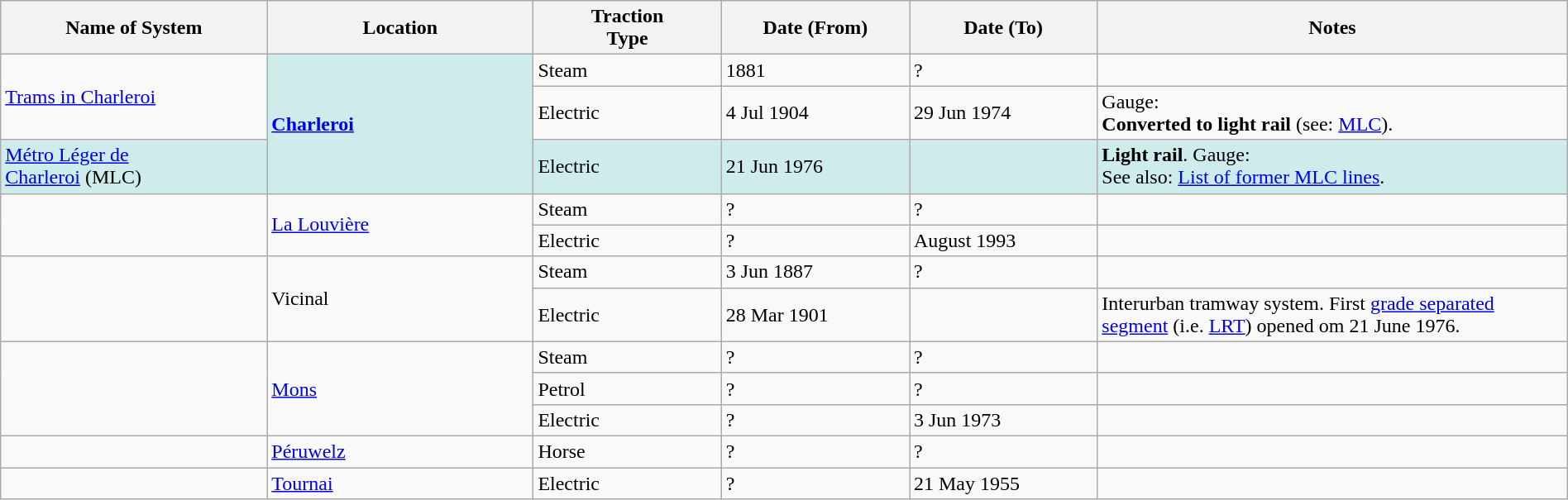<table class="wikitable" width=100%>
<tr>
<th width=17%>Name of System</th>
<th width=17%>Location</th>
<th width=12%>Traction<br>Type</th>
<th width=12%>Date (From)</th>
<th width=12%>Date (To)</th>
<th width=30%>Notes</th>
</tr>
<tr>
<td rowspan="2"><a href='#'>Trams in Charleroi</a></td>
<td style="background:#CFECEC" rowspan="3"><strong><a href='#'>Charleroi</a></strong></td>
<td>Steam</td>
<td>1881</td>
<td>?</td>
<td> </td>
</tr>
<tr>
<td>Electric</td>
<td>4 Jul 1904</td>
<td>29 Jun 1974</td>
<td>Gauge: <br><strong>Converted to light rail</strong> (see: <a href='#'>MLC</a>).</td>
</tr>
<tr style="background:#CFECEC">
<td><a href='#'>Métro Léger de Charleroi</a> (MLC)</td>
<td>Electric</td>
<td>21 Jun 1976</td>
<td> </td>
<td><strong>Light rail</strong>. Gauge: <br>See also: <a href='#'>List of former MLC lines</a>.</td>
</tr>
<tr>
<td rowspan="2"> </td>
<td rowspan="2"><a href='#'>La Louvière</a></td>
<td>Steam</td>
<td>?</td>
<td>?</td>
<td> </td>
</tr>
<tr>
<td>Electric</td>
<td>?</td>
<td>August 1993</td>
<td> </td>
</tr>
<tr>
<td rowspan="2"> </td>
<td rowspan="2">Vicinal</td>
<td>Steam</td>
<td>3 Jun 1887</td>
<td>?</td>
<td> </td>
</tr>
<tr>
<td>Electric</td>
<td>28 Mar 1901</td>
<td> </td>
<td>Interurban tramway system. First <a href='#'>grade separated segment</a> (i.e. <a href='#'>LRT</a>) opened om 21 June 1976.</td>
</tr>
<tr>
<td rowspan="3"> </td>
<td rowspan="3"><a href='#'>Mons</a></td>
<td>Steam</td>
<td>?</td>
<td>?</td>
<td> </td>
</tr>
<tr>
<td>Petrol</td>
<td>?</td>
<td>?</td>
<td> </td>
</tr>
<tr>
<td>Electric</td>
<td>?</td>
<td>3 Jun 1973</td>
<td> </td>
</tr>
<tr>
<td> </td>
<td><a href='#'>Péruwelz</a></td>
<td>Horse</td>
<td>?</td>
<td>?</td>
<td> </td>
</tr>
<tr>
<td> </td>
<td><a href='#'>Tournai</a></td>
<td>Electric</td>
<td>?</td>
<td>21 May 1955</td>
<td> </td>
</tr>
</table>
